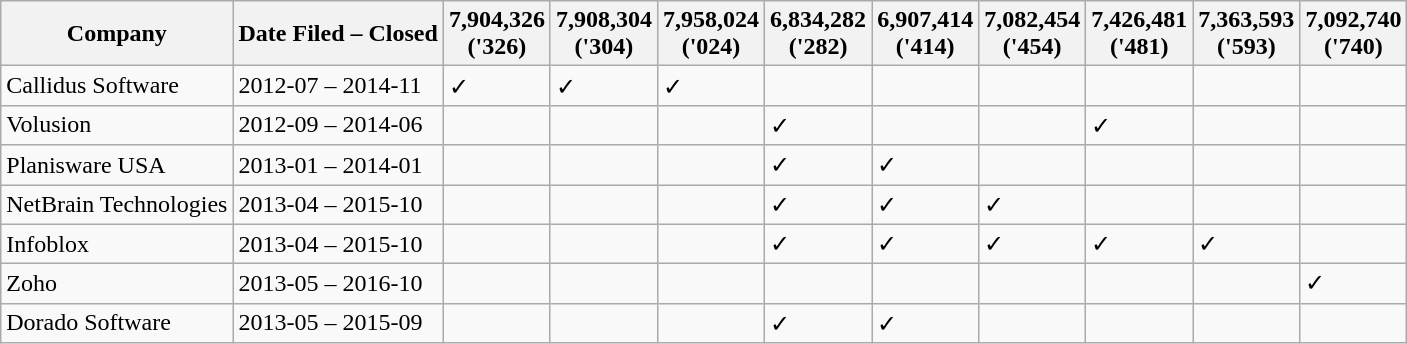<table class="wikitable">
<tr>
<th>Company</th>
<th>Date Filed – Closed</th>
<th>7,904,326<br>('326)</th>
<th>7,908,304<br>('304)</th>
<th>7,958,024<br>('024)</th>
<th>6,834,282<br>('282)</th>
<th>6,907,414<br>('414)</th>
<th>7,082,454<br>('454)</th>
<th>7,426,481<br>('481)</th>
<th>7,363,593<br>('593)</th>
<th>7,092,740<br>('740)</th>
</tr>
<tr>
<td>Callidus Software</td>
<td>2012-07 – 2014-11</td>
<td>✓</td>
<td>✓</td>
<td>✓</td>
<td></td>
<td></td>
<td></td>
<td></td>
<td></td>
<td></td>
</tr>
<tr>
<td>Volusion</td>
<td>2012-09 – 2014-06</td>
<td></td>
<td></td>
<td></td>
<td>✓</td>
<td></td>
<td></td>
<td>✓</td>
<td></td>
<td></td>
</tr>
<tr>
<td>Planisware USA</td>
<td>2013-01 – 2014-01</td>
<td></td>
<td></td>
<td></td>
<td>✓</td>
<td>✓</td>
<td></td>
<td></td>
<td></td>
<td></td>
</tr>
<tr>
<td>NetBrain Technologies</td>
<td>2013-04 – 2015-10</td>
<td></td>
<td></td>
<td></td>
<td>✓</td>
<td>✓</td>
<td>✓</td>
<td></td>
<td></td>
<td></td>
</tr>
<tr>
<td>Infoblox</td>
<td>2013-04 – 2015-10</td>
<td></td>
<td></td>
<td></td>
<td>✓</td>
<td>✓</td>
<td>✓</td>
<td>✓</td>
<td>✓</td>
<td></td>
</tr>
<tr>
<td>Zoho</td>
<td>2013-05 – 2016-10</td>
<td></td>
<td></td>
<td></td>
<td></td>
<td></td>
<td></td>
<td></td>
<td></td>
<td>✓</td>
</tr>
<tr>
<td>Dorado Software</td>
<td>2013-05 – 2015-09</td>
<td></td>
<td></td>
<td></td>
<td>✓</td>
<td>✓</td>
<td></td>
<td></td>
<td></td>
<td></td>
</tr>
</table>
